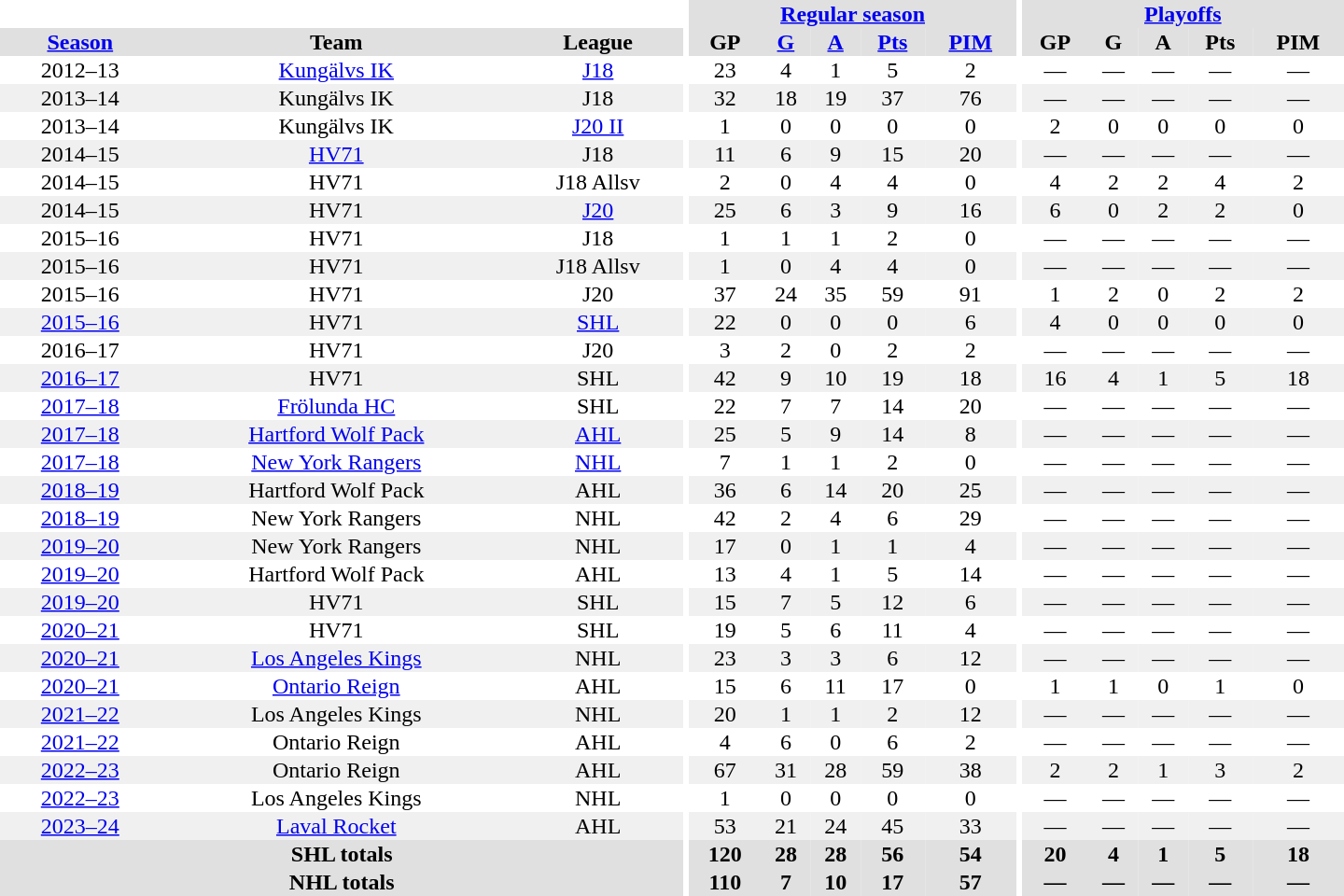<table border="0" cellpadding="1" cellspacing="0" style="text-align:center; width:60em;">
<tr bgcolor="#e0e0e0">
<th colspan="3" bgcolor="#ffffff"></th>
<th rowspan="99" bgcolor="#ffffff"></th>
<th colspan="5"><a href='#'>Regular season</a></th>
<th rowspan="99" bgcolor="#ffffff"></th>
<th colspan="5"><a href='#'>Playoffs</a></th>
</tr>
<tr bgcolor="#e0e0e0">
<th><a href='#'>Season</a></th>
<th>Team</th>
<th>League</th>
<th>GP</th>
<th><a href='#'>G</a></th>
<th><a href='#'>A</a></th>
<th><a href='#'>Pts</a></th>
<th><a href='#'>PIM</a></th>
<th>GP</th>
<th>G</th>
<th>A</th>
<th>Pts</th>
<th>PIM</th>
</tr>
<tr>
<td>2012–13</td>
<td><a href='#'>Kungälvs IK</a></td>
<td><a href='#'>J18</a></td>
<td>23</td>
<td>4</td>
<td>1</td>
<td>5</td>
<td>2</td>
<td>—</td>
<td>—</td>
<td>—</td>
<td>—</td>
<td>—</td>
</tr>
<tr bgcolor="#f0f0f0">
<td>2013–14</td>
<td>Kungälvs IK</td>
<td>J18</td>
<td>32</td>
<td>18</td>
<td>19</td>
<td>37</td>
<td>76</td>
<td>—</td>
<td>—</td>
<td>—</td>
<td>—</td>
<td>—</td>
</tr>
<tr>
<td>2013–14</td>
<td>Kungälvs IK</td>
<td><a href='#'>J20 II</a></td>
<td>1</td>
<td>0</td>
<td>0</td>
<td>0</td>
<td>0</td>
<td>2</td>
<td>0</td>
<td>0</td>
<td>0</td>
<td>0</td>
</tr>
<tr bgcolor="#f0f0f0">
<td>2014–15</td>
<td><a href='#'>HV71</a></td>
<td>J18</td>
<td>11</td>
<td>6</td>
<td>9</td>
<td>15</td>
<td>20</td>
<td>—</td>
<td>—</td>
<td>—</td>
<td>—</td>
<td>—</td>
</tr>
<tr>
<td>2014–15</td>
<td>HV71</td>
<td>J18 Allsv</td>
<td>2</td>
<td>0</td>
<td>4</td>
<td>4</td>
<td>0</td>
<td>4</td>
<td>2</td>
<td>2</td>
<td>4</td>
<td>2</td>
</tr>
<tr bgcolor="#f0f0f0">
<td>2014–15</td>
<td>HV71</td>
<td><a href='#'>J20</a></td>
<td>25</td>
<td>6</td>
<td>3</td>
<td>9</td>
<td>16</td>
<td>6</td>
<td>0</td>
<td>2</td>
<td>2</td>
<td>0</td>
</tr>
<tr>
<td>2015–16</td>
<td>HV71</td>
<td>J18</td>
<td>1</td>
<td>1</td>
<td>1</td>
<td>2</td>
<td>0</td>
<td>—</td>
<td>—</td>
<td>—</td>
<td>—</td>
<td>—</td>
</tr>
<tr bgcolor="#f0f0f0">
<td>2015–16</td>
<td>HV71</td>
<td>J18 Allsv</td>
<td>1</td>
<td>0</td>
<td>4</td>
<td>4</td>
<td>0</td>
<td>—</td>
<td>—</td>
<td>—</td>
<td>—</td>
<td>—</td>
</tr>
<tr>
<td>2015–16</td>
<td>HV71</td>
<td>J20</td>
<td>37</td>
<td>24</td>
<td>35</td>
<td>59</td>
<td>91</td>
<td>1</td>
<td>2</td>
<td>0</td>
<td>2</td>
<td>2</td>
</tr>
<tr bgcolor="#f0f0f0">
<td><a href='#'>2015–16</a></td>
<td>HV71</td>
<td><a href='#'>SHL</a></td>
<td>22</td>
<td>0</td>
<td>0</td>
<td>0</td>
<td>6</td>
<td>4</td>
<td>0</td>
<td>0</td>
<td>0</td>
<td>0</td>
</tr>
<tr>
<td>2016–17</td>
<td>HV71</td>
<td>J20</td>
<td>3</td>
<td>2</td>
<td>0</td>
<td>2</td>
<td>2</td>
<td>—</td>
<td>—</td>
<td>—</td>
<td>—</td>
<td>—</td>
</tr>
<tr bgcolor="#f0f0f0">
<td><a href='#'>2016–17</a></td>
<td>HV71</td>
<td>SHL</td>
<td>42</td>
<td>9</td>
<td>10</td>
<td>19</td>
<td>18</td>
<td>16</td>
<td>4</td>
<td>1</td>
<td>5</td>
<td>18</td>
</tr>
<tr>
<td><a href='#'>2017–18</a></td>
<td><a href='#'>Frölunda HC</a></td>
<td>SHL</td>
<td>22</td>
<td>7</td>
<td>7</td>
<td>14</td>
<td>20</td>
<td>—</td>
<td>—</td>
<td>—</td>
<td>—</td>
<td>—</td>
</tr>
<tr bgcolor="#f0f0f0">
<td><a href='#'>2017–18</a></td>
<td><a href='#'>Hartford Wolf Pack</a></td>
<td><a href='#'>AHL</a></td>
<td>25</td>
<td>5</td>
<td>9</td>
<td>14</td>
<td>8</td>
<td>—</td>
<td>—</td>
<td>—</td>
<td>—</td>
<td>—</td>
</tr>
<tr>
<td><a href='#'>2017–18</a></td>
<td><a href='#'>New York Rangers</a></td>
<td><a href='#'>NHL</a></td>
<td>7</td>
<td>1</td>
<td>1</td>
<td>2</td>
<td>0</td>
<td>—</td>
<td>—</td>
<td>—</td>
<td>—</td>
<td>—</td>
</tr>
<tr bgcolor="#f0f0f0">
<td><a href='#'>2018–19</a></td>
<td>Hartford Wolf Pack</td>
<td>AHL</td>
<td>36</td>
<td>6</td>
<td>14</td>
<td>20</td>
<td>25</td>
<td>—</td>
<td>—</td>
<td>—</td>
<td>—</td>
<td>—</td>
</tr>
<tr>
<td><a href='#'>2018–19</a></td>
<td>New York Rangers</td>
<td>NHL</td>
<td>42</td>
<td>2</td>
<td>4</td>
<td>6</td>
<td>29</td>
<td>—</td>
<td>—</td>
<td>—</td>
<td>—</td>
<td>—</td>
</tr>
<tr bgcolor="#f0f0f0">
<td><a href='#'>2019–20</a></td>
<td>New York Rangers</td>
<td>NHL</td>
<td>17</td>
<td>0</td>
<td>1</td>
<td>1</td>
<td>4</td>
<td>—</td>
<td>—</td>
<td>—</td>
<td>—</td>
<td>—</td>
</tr>
<tr>
<td><a href='#'>2019–20</a></td>
<td>Hartford Wolf Pack</td>
<td>AHL</td>
<td>13</td>
<td>4</td>
<td>1</td>
<td>5</td>
<td>14</td>
<td>—</td>
<td>—</td>
<td>—</td>
<td>—</td>
<td>—</td>
</tr>
<tr bgcolor="#f0f0f0">
<td><a href='#'>2019–20</a></td>
<td>HV71</td>
<td>SHL</td>
<td>15</td>
<td>7</td>
<td>5</td>
<td>12</td>
<td>6</td>
<td>—</td>
<td>—</td>
<td>—</td>
<td>—</td>
<td>—</td>
</tr>
<tr>
<td><a href='#'>2020–21</a></td>
<td>HV71</td>
<td>SHL</td>
<td>19</td>
<td>5</td>
<td>6</td>
<td>11</td>
<td>4</td>
<td>—</td>
<td>—</td>
<td>—</td>
<td>—</td>
<td>—</td>
</tr>
<tr bgcolor="#f0f0f0">
<td><a href='#'>2020–21</a></td>
<td><a href='#'>Los Angeles Kings</a></td>
<td>NHL</td>
<td>23</td>
<td>3</td>
<td>3</td>
<td>6</td>
<td>12</td>
<td>—</td>
<td>—</td>
<td>—</td>
<td>—</td>
<td>—</td>
</tr>
<tr>
<td><a href='#'>2020–21</a></td>
<td><a href='#'>Ontario Reign</a></td>
<td>AHL</td>
<td>15</td>
<td>6</td>
<td>11</td>
<td>17</td>
<td>0</td>
<td>1</td>
<td>1</td>
<td>0</td>
<td>1</td>
<td>0</td>
</tr>
<tr bgcolor="#f0f0f0">
<td><a href='#'>2021–22</a></td>
<td>Los Angeles Kings</td>
<td>NHL</td>
<td>20</td>
<td>1</td>
<td>1</td>
<td>2</td>
<td>12</td>
<td>—</td>
<td>—</td>
<td>—</td>
<td>—</td>
<td>—</td>
</tr>
<tr>
<td><a href='#'>2021–22</a></td>
<td>Ontario Reign</td>
<td>AHL</td>
<td>4</td>
<td>6</td>
<td>0</td>
<td>6</td>
<td>2</td>
<td>—</td>
<td>—</td>
<td>—</td>
<td>—</td>
<td>—</td>
</tr>
<tr bgcolor="#f0f0f0">
<td><a href='#'>2022–23</a></td>
<td>Ontario Reign</td>
<td>AHL</td>
<td>67</td>
<td>31</td>
<td>28</td>
<td>59</td>
<td>38</td>
<td>2</td>
<td>2</td>
<td>1</td>
<td>3</td>
<td>2</td>
</tr>
<tr>
<td><a href='#'>2022–23</a></td>
<td>Los Angeles Kings</td>
<td>NHL</td>
<td>1</td>
<td>0</td>
<td>0</td>
<td>0</td>
<td>0</td>
<td>—</td>
<td>—</td>
<td>—</td>
<td>—</td>
<td>—</td>
</tr>
<tr bgcolor="#f0f0f0">
<td><a href='#'>2023–24</a></td>
<td><a href='#'>Laval Rocket</a></td>
<td>AHL</td>
<td>53</td>
<td>21</td>
<td>24</td>
<td>45</td>
<td>33</td>
<td>—</td>
<td>—</td>
<td>—</td>
<td>—</td>
<td>—</td>
</tr>
<tr bgcolor="#e0e0e0">
<th colspan="3">SHL totals</th>
<th>120</th>
<th>28</th>
<th>28</th>
<th>56</th>
<th>54</th>
<th>20</th>
<th>4</th>
<th>1</th>
<th>5</th>
<th>18</th>
</tr>
<tr bgcolor="#e0e0e0">
<th colspan="3">NHL totals</th>
<th>110</th>
<th>7</th>
<th>10</th>
<th>17</th>
<th>57</th>
<th>—</th>
<th>—</th>
<th>—</th>
<th>—</th>
<th>—</th>
</tr>
</table>
